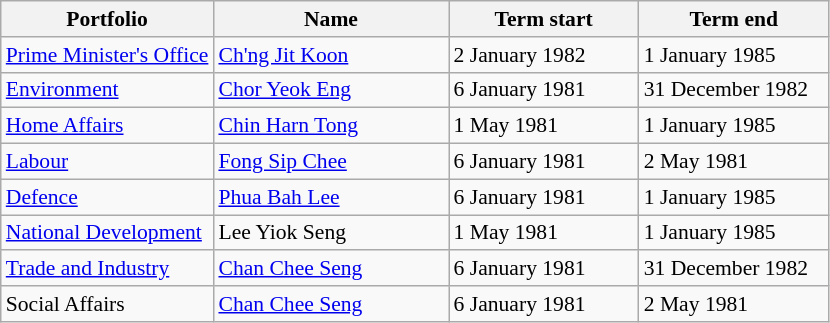<table class="wikitable unsortable" style="font-size: 90%;">
<tr>
<th scope="col">Portfolio</th>
<th scope="col" width="150px">Name</th>
<th scope="col" width="120px">Term start</th>
<th scope="col" width="120px">Term end</th>
</tr>
<tr>
<td><a href='#'>Prime Minister's Office</a></td>
<td><a href='#'>Ch'ng Jit Koon</a></td>
<td>2 January 1982</td>
<td>1 January 1985</td>
</tr>
<tr>
<td><a href='#'>Environment</a></td>
<td><a href='#'>Chor Yeok Eng</a></td>
<td>6 January 1981</td>
<td>31 December 1982</td>
</tr>
<tr>
<td><a href='#'>Home Affairs</a></td>
<td><a href='#'>Chin Harn Tong</a></td>
<td>1 May 1981</td>
<td>1 January 1985</td>
</tr>
<tr>
<td><a href='#'>Labour</a></td>
<td><a href='#'>Fong Sip Chee</a></td>
<td>6 January 1981</td>
<td>2 May 1981</td>
</tr>
<tr>
<td><a href='#'>Defence</a></td>
<td><a href='#'>Phua Bah Lee</a></td>
<td>6 January 1981</td>
<td>1 January 1985</td>
</tr>
<tr>
<td><a href='#'>National Development</a></td>
<td>Lee Yiok Seng</td>
<td>1 May 1981</td>
<td>1 January 1985</td>
</tr>
<tr>
<td><a href='#'>Trade and Industry</a></td>
<td><a href='#'>Chan Chee Seng</a></td>
<td>6 January 1981</td>
<td>31 December 1982</td>
</tr>
<tr>
<td>Social Affairs</td>
<td><a href='#'>Chan Chee Seng</a></td>
<td>6 January 1981</td>
<td>2 May 1981</td>
</tr>
</table>
